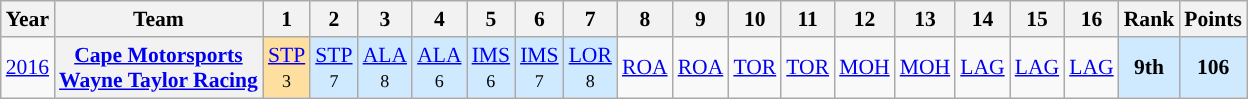<table class="wikitable" style="text-align:center; font-size:90%">
<tr>
<th>Year</th>
<th>Team</th>
<th>1</th>
<th>2</th>
<th>3</th>
<th>4</th>
<th>5</th>
<th>6</th>
<th>7</th>
<th>8</th>
<th>9</th>
<th>10</th>
<th>11</th>
<th>12</th>
<th>13</th>
<th>14</th>
<th>15</th>
<th>16</th>
<th>Rank</th>
<th>Points</th>
</tr>
<tr>
<td><a href='#'>2016</a></td>
<th><a href='#'>Cape Motorsports</a> <br> <a href='#'>Wayne Taylor Racing</a></th>
<td style="background:#FFDF9F;"><a href='#'>STP</a><br><small>3</small></td>
<td style="background:#CFEAFF;"><a href='#'>STP</a><br><small>7</small></td>
<td style="background:#CFEAFF;"><a href='#'>ALA</a><br><small>8</small></td>
<td style="background:#CFEAFF;"><a href='#'>ALA</a><br><small>6</small></td>
<td style="background:#CFEAFF;"><a href='#'>IMS</a><br><small>6</small></td>
<td style="background:#CFEAFF;"><a href='#'>IMS</a><br><small>7</small></td>
<td style="background:#CFEAFF;"><a href='#'>LOR</a><br><small>8</small></td>
<td style="background:"><a href='#'>ROA</a><br><small> </small></td>
<td style="background:"><a href='#'>ROA</a><br><small> </small></td>
<td style="background:"><a href='#'>TOR</a><br><small> </small></td>
<td style="background:"><a href='#'>TOR</a><br><small> </small></td>
<td style="background:"><a href='#'>MOH</a><br><small> </small></td>
<td style="background:"><a href='#'>MOH</a><br><small> </small></td>
<td style="background:"><a href='#'>LAG</a><br><small> </small></td>
<td style="background:"><a href='#'>LAG</a><br><small> </small></td>
<td style="background:"><a href='#'>LAG</a><br><small> </small></td>
<td style="background:#CFEAFF;"><strong>9th</strong></td>
<td style="background:#CFEAFF;"><strong>106</strong></td>
</tr>
</table>
